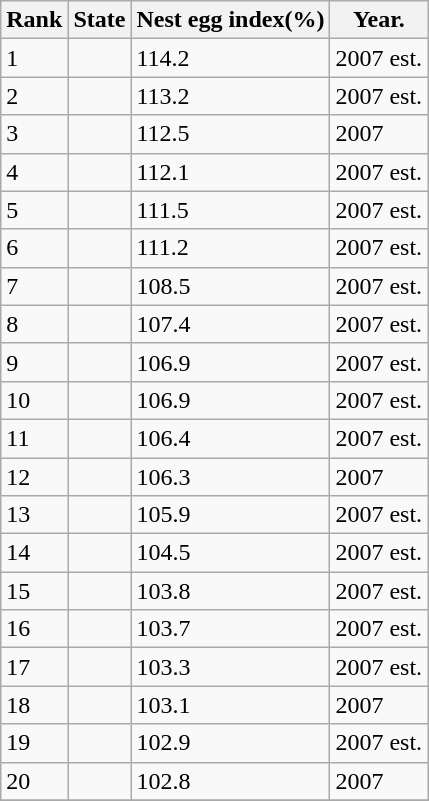<table class="wikitable">
<tr>
<th>Rank</th>
<th>State</th>
<th>Nest egg index(%)</th>
<th>Year.</th>
</tr>
<tr>
<td>1</td>
<td></td>
<td>114.2</td>
<td>2007 est.</td>
</tr>
<tr>
<td>2</td>
<td></td>
<td>113.2</td>
<td>2007 est.</td>
</tr>
<tr>
<td>3</td>
<td></td>
<td>112.5</td>
<td>2007</td>
</tr>
<tr>
<td>4</td>
<td></td>
<td>112.1</td>
<td>2007 est.</td>
</tr>
<tr>
<td>5</td>
<td></td>
<td>111.5</td>
<td>2007 est.</td>
</tr>
<tr>
<td>6</td>
<td></td>
<td>111.2</td>
<td>2007 est.</td>
</tr>
<tr>
<td>7</td>
<td></td>
<td>108.5</td>
<td>2007 est.</td>
</tr>
<tr>
<td>8</td>
<td></td>
<td>107.4</td>
<td>2007 est.</td>
</tr>
<tr>
<td>9</td>
<td></td>
<td>106.9</td>
<td>2007 est.</td>
</tr>
<tr>
<td>10</td>
<td></td>
<td>106.9</td>
<td>2007 est.</td>
</tr>
<tr>
<td>11</td>
<td></td>
<td>106.4</td>
<td>2007 est.</td>
</tr>
<tr>
<td>12</td>
<td></td>
<td>106.3</td>
<td>2007</td>
</tr>
<tr>
<td>13</td>
<td></td>
<td>105.9</td>
<td>2007 est.</td>
</tr>
<tr>
<td>14</td>
<td></td>
<td>104.5</td>
<td>2007 est.</td>
</tr>
<tr>
<td>15</td>
<td></td>
<td>103.8</td>
<td>2007 est.</td>
</tr>
<tr>
<td>16</td>
<td></td>
<td>103.7</td>
<td>2007 est.</td>
</tr>
<tr>
<td>17</td>
<td></td>
<td>103.3</td>
<td>2007 est.</td>
</tr>
<tr>
<td>18</td>
<td></td>
<td>103.1</td>
<td>2007</td>
</tr>
<tr>
<td>19</td>
<td></td>
<td>102.9</td>
<td>2007 est.</td>
</tr>
<tr>
<td>20</td>
<td></td>
<td>102.8</td>
<td>2007</td>
</tr>
<tr>
</tr>
</table>
